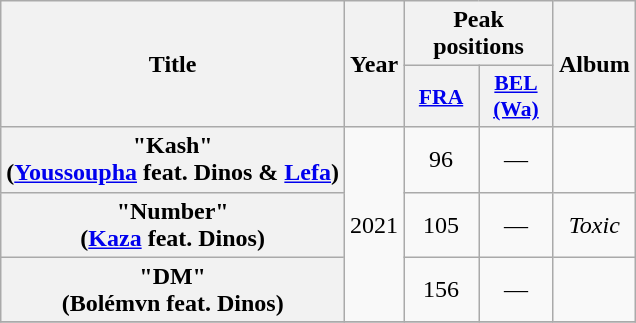<table class="wikitable plainrowheaders" style="text-align:center">
<tr>
<th scope="col" rowspan="2">Title</th>
<th scope="col" rowspan="2">Year</th>
<th scope="col" colspan="2">Peak positions</th>
<th rowspan="2">Album</th>
</tr>
<tr>
<th scope="col" style="width:3em;font-size:90%;"><a href='#'>FRA</a><br></th>
<th scope="col" style="width:3em;font-size:90%;"><a href='#'>BEL <br>(Wa)</a><br></th>
</tr>
<tr>
<th scope="row">"Kash"<br>(<a href='#'>Youssoupha</a> feat. Dinos & <a href='#'>Lefa</a>)</th>
<td rowspan=3>2021</td>
<td>96</td>
<td>—</td>
<td></td>
</tr>
<tr>
<th scope="row">"Number"<br>(<a href='#'>Kaza</a> feat. Dinos)</th>
<td>105</td>
<td>—</td>
<td><em>Toxic</em></td>
</tr>
<tr>
<th scope="row">"DM"<br>(Bolémvn feat. Dinos)</th>
<td>156</td>
<td>—</td>
<td></td>
</tr>
<tr>
</tr>
</table>
